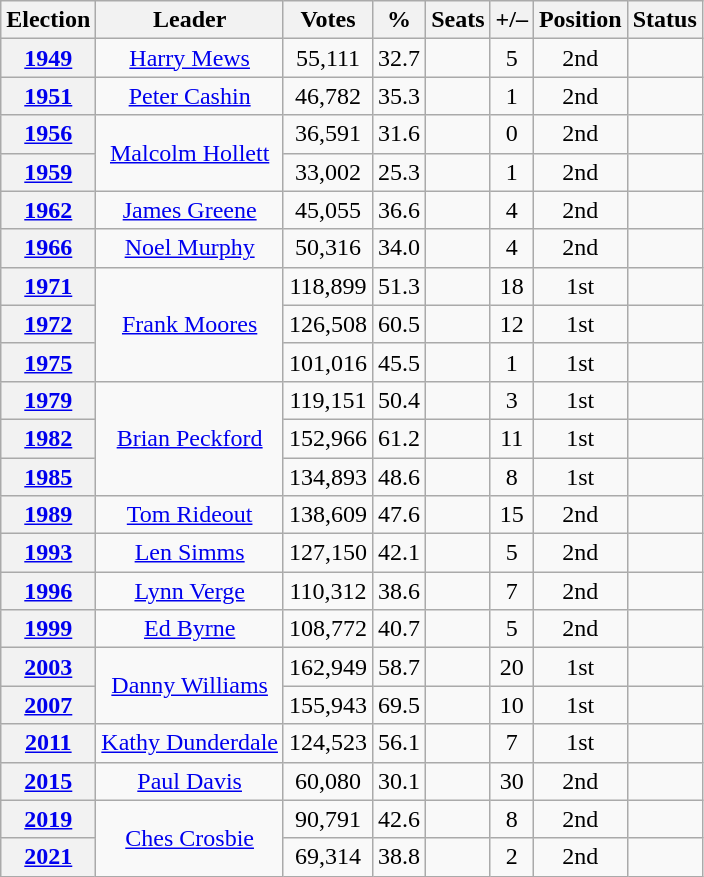<table class=wikitable style="text-align: center;">
<tr>
<th>Election</th>
<th>Leader</th>
<th>Votes</th>
<th>%</th>
<th>Seats</th>
<th>+/–</th>
<th>Position</th>
<th>Status</th>
</tr>
<tr>
<th><a href='#'>1949</a></th>
<td><a href='#'>Harry Mews</a></td>
<td>55,111</td>
<td>32.7</td>
<td></td>
<td> 5</td>
<td> 2nd</td>
<td></td>
</tr>
<tr>
<th><a href='#'>1951</a></th>
<td><a href='#'>Peter Cashin</a></td>
<td>46,782</td>
<td>35.3</td>
<td></td>
<td> 1</td>
<td> 2nd</td>
<td></td>
</tr>
<tr>
<th><a href='#'>1956</a></th>
<td rowspan=2><a href='#'>Malcolm Hollett</a></td>
<td>36,591</td>
<td>31.6</td>
<td></td>
<td> 0</td>
<td> 2nd</td>
<td></td>
</tr>
<tr>
<th><a href='#'>1959</a></th>
<td>33,002</td>
<td>25.3</td>
<td></td>
<td> 1</td>
<td> 2nd</td>
<td></td>
</tr>
<tr>
<th><a href='#'>1962</a></th>
<td><a href='#'>James Greene</a></td>
<td>45,055</td>
<td>36.6</td>
<td></td>
<td> 4</td>
<td> 2nd</td>
<td></td>
</tr>
<tr>
<th><a href='#'>1966</a></th>
<td><a href='#'>Noel Murphy</a></td>
<td>50,316</td>
<td>34.0</td>
<td></td>
<td> 4</td>
<td> 2nd</td>
<td></td>
</tr>
<tr>
<th><a href='#'>1971</a></th>
<td rowspan=3><a href='#'>Frank Moores</a></td>
<td>118,899</td>
<td>51.3</td>
<td></td>
<td> 18</td>
<td> 1st</td>
<td></td>
</tr>
<tr>
<th><a href='#'>1972</a></th>
<td>126,508</td>
<td>60.5</td>
<td></td>
<td> 12</td>
<td> 1st</td>
<td></td>
</tr>
<tr>
<th><a href='#'>1975</a></th>
<td>101,016</td>
<td>45.5</td>
<td></td>
<td> 1</td>
<td> 1st</td>
<td></td>
</tr>
<tr>
<th><a href='#'>1979</a></th>
<td rowspan=3><a href='#'>Brian Peckford</a></td>
<td>119,151</td>
<td>50.4</td>
<td></td>
<td> 3</td>
<td> 1st</td>
<td></td>
</tr>
<tr>
<th><a href='#'>1982</a></th>
<td>152,966</td>
<td>61.2</td>
<td></td>
<td> 11</td>
<td> 1st</td>
<td></td>
</tr>
<tr>
<th><a href='#'>1985</a></th>
<td>134,893</td>
<td>48.6</td>
<td></td>
<td> 8</td>
<td> 1st</td>
<td></td>
</tr>
<tr>
<th><a href='#'>1989</a></th>
<td><a href='#'>Tom Rideout</a></td>
<td>138,609</td>
<td>47.6</td>
<td></td>
<td> 15</td>
<td> 2nd</td>
<td></td>
</tr>
<tr>
<th><a href='#'>1993</a></th>
<td><a href='#'>Len Simms</a></td>
<td>127,150</td>
<td>42.1</td>
<td></td>
<td> 5</td>
<td> 2nd</td>
<td></td>
</tr>
<tr>
<th><a href='#'>1996</a></th>
<td><a href='#'>Lynn Verge</a></td>
<td>110,312</td>
<td>38.6</td>
<td></td>
<td> 7</td>
<td> 2nd</td>
<td></td>
</tr>
<tr>
<th><a href='#'>1999</a></th>
<td><a href='#'>Ed Byrne</a></td>
<td>108,772</td>
<td>40.7</td>
<td></td>
<td> 5</td>
<td> 2nd</td>
<td></td>
</tr>
<tr>
<th><a href='#'>2003</a></th>
<td rowspan=2><a href='#'>Danny Williams</a></td>
<td>162,949</td>
<td>58.7</td>
<td></td>
<td> 20</td>
<td> 1st</td>
<td></td>
</tr>
<tr>
<th><a href='#'>2007</a></th>
<td>155,943</td>
<td>69.5</td>
<td></td>
<td> 10</td>
<td> 1st</td>
<td></td>
</tr>
<tr>
<th><a href='#'>2011</a></th>
<td><a href='#'>Kathy Dunderdale</a></td>
<td>124,523</td>
<td>56.1</td>
<td></td>
<td> 7</td>
<td> 1st</td>
<td></td>
</tr>
<tr>
<th><a href='#'>2015</a></th>
<td><a href='#'>Paul Davis</a></td>
<td>60,080</td>
<td>30.1</td>
<td></td>
<td> 30</td>
<td> 2nd</td>
<td></td>
</tr>
<tr>
<th><a href='#'>2019</a></th>
<td rowspan=2><a href='#'>Ches Crosbie</a></td>
<td>90,791</td>
<td>42.6</td>
<td></td>
<td> 8</td>
<td> 2nd</td>
<td></td>
</tr>
<tr>
<th><a href='#'>2021</a></th>
<td>69,314</td>
<td>38.8</td>
<td></td>
<td> 2</td>
<td> 2nd</td>
<td></td>
</tr>
</table>
